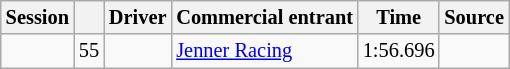<table class="wikitable" style="font-size: 85%">
<tr>
<th>Session</th>
<th></th>
<th>Driver</th>
<th>Commercial entrant</th>
<th>Time</th>
<th>Source</th>
</tr>
<tr>
<td></td>
<td align=center>55</td>
<td></td>
<td><a href='#'>Jenner Racing</a></td>
<td>1:56.696</td>
<td align=center></td>
</tr>
</table>
